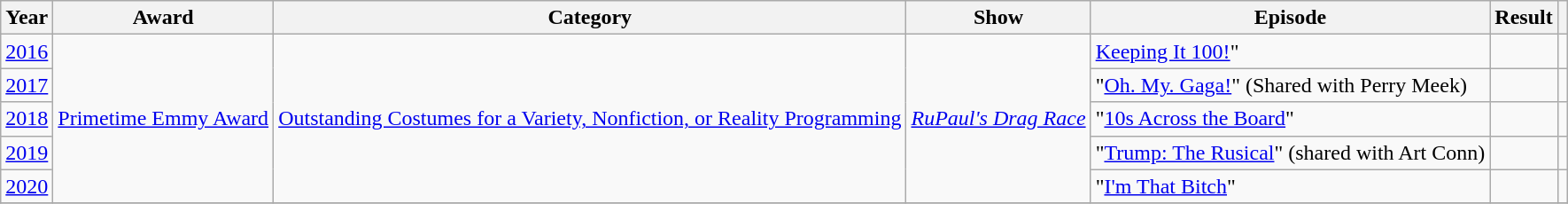<table class="wikitable">
<tr>
<th>Year</th>
<th>Award</th>
<th>Category</th>
<th>Show</th>
<th>Episode</th>
<th>Result</th>
<th></th>
</tr>
<tr>
<td><a href='#'>2016</a></td>
<td rowspan=5><a href='#'>Primetime Emmy Award</a></td>
<td rowspan=5><a href='#'>Outstanding Costumes for a Variety, Nonfiction, or Reality Programming</a></td>
<td rowspan=5><em><a href='#'>RuPaul's Drag Race</a></em></td>
<td><a href='#'>Keeping It 100!</a>"</td>
<td></td>
<td></td>
</tr>
<tr>
<td><a href='#'>2017</a></td>
<td>"<a href='#'>Oh. My. Gaga!</a>" (Shared with Perry Meek)</td>
<td></td>
<td></td>
</tr>
<tr>
<td><a href='#'>2018</a></td>
<td>"<a href='#'>10s Across the Board</a>"</td>
<td></td>
<td></td>
</tr>
<tr>
<td><a href='#'>2019</a></td>
<td>"<a href='#'>Trump: The Rusical</a>" (shared with Art Conn)</td>
<td></td>
<td></td>
</tr>
<tr>
<td><a href='#'>2020</a></td>
<td>"<a href='#'>I'm That Bitch</a>"</td>
<td></td>
<td></td>
</tr>
<tr>
</tr>
</table>
